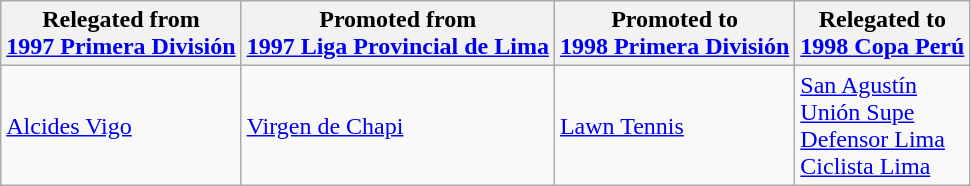<table class="wikitable">
<tr>
<th>Relegated from<br><a href='#'>1997 Primera División</a></th>
<th>Promoted from<br><a href='#'>1997 Liga Provincial de Lima</a></th>
<th>Promoted to<br><a href='#'>1998 Primera División</a></th>
<th>Relegated to<br><a href='#'>1998 Copa Perú</a></th>
</tr>
<tr>
<td> <a href='#'>Alcides Vigo</a> </td>
<td> <a href='#'>Virgen de Chapi</a> </td>
<td> <a href='#'>Lawn Tennis</a> </td>
<td> <a href='#'>San Agustín</a> <br> <a href='#'>Unión Supe</a> <br> <a href='#'>Defensor Lima</a> <br> <a href='#'>Ciclista Lima</a> </td>
</tr>
</table>
